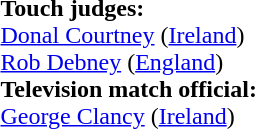<table width=100% style="font-size: 100%">
<tr>
<td><br><strong>Touch judges:</strong>
<br><a href='#'>Donal Courtney</a> (<a href='#'>Ireland</a>)
<br><a href='#'>Rob Debney</a> (<a href='#'>England</a>)
<br><strong>Television match official:</strong>
<br><a href='#'>George Clancy</a> (<a href='#'>Ireland</a>)</td>
</tr>
</table>
